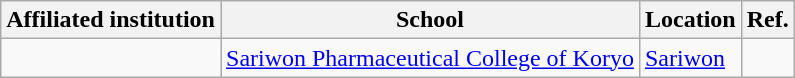<table class="wikitable sortable">
<tr>
<th>Affiliated institution</th>
<th>School</th>
<th>Location</th>
<th>Ref.</th>
</tr>
<tr>
<td></td>
<td><a href='#'>Sariwon Pharmaceutical College of Koryo</a></td>
<td><a href='#'>Sariwon</a></td>
<td></td>
</tr>
</table>
